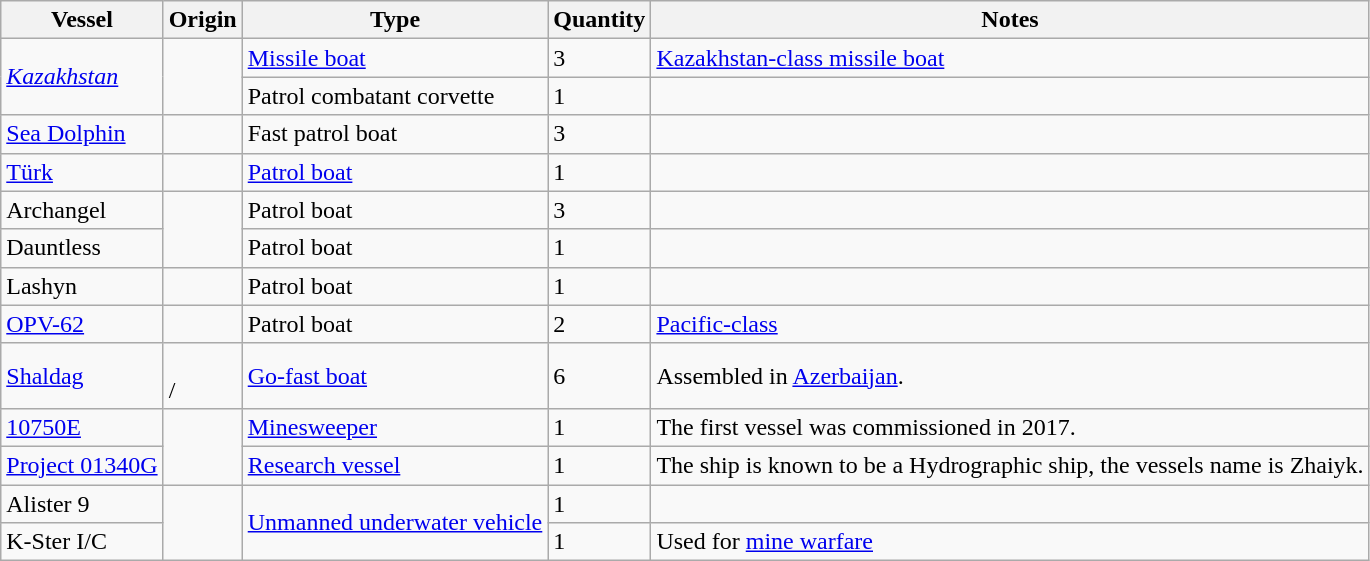<table class="wikitable">
<tr>
<th>Vessel</th>
<th>Origin</th>
<th>Type</th>
<th>Quantity</th>
<th>Notes</th>
</tr>
<tr>
<td rowspan="2"><em><a href='#'>Kazakhstan</a></em></td>
<td rowspan="2"></td>
<td><a href='#'>Missile boat</a></td>
<td>3</td>
<td><a href='#'>Kazakhstan-class missile boat</a></td>
</tr>
<tr>
<td>Patrol combatant corvette</td>
<td>1</td>
<td></td>
</tr>
<tr>
<td><a href='#'>Sea Dolphin</a></td>
<td></td>
<td>Fast patrol boat</td>
<td>3</td>
<td></td>
</tr>
<tr>
<td><a href='#'>Türk</a></td>
<td></td>
<td><a href='#'>Patrol boat</a></td>
<td>1</td>
<td></td>
</tr>
<tr>
<td>Archangel</td>
<td rowspan="2"></td>
<td>Patrol boat</td>
<td>3</td>
<td></td>
</tr>
<tr>
<td>Dauntless</td>
<td>Patrol boat</td>
<td>1</td>
<td></td>
</tr>
<tr>
<td>Lashyn</td>
<td></td>
<td>Patrol boat</td>
<td>1</td>
<td></td>
</tr>
<tr>
<td><a href='#'>OPV-62</a></td>
<td></td>
<td>Patrol boat</td>
<td>2</td>
<td><a href='#'>Pacific-class</a></td>
</tr>
<tr>
<td><a href='#'>Shaldag</a></td>
<td><br>/ </td>
<td><a href='#'>Go-fast boat</a></td>
<td>6</td>
<td>Assembled in <a href='#'>Azerbaijan</a>.</td>
</tr>
<tr>
<td><a href='#'>10750E</a></td>
<td rowspan="2"></td>
<td><a href='#'>Minesweeper</a></td>
<td>1</td>
<td>The first vessel was commissioned in 2017.</td>
</tr>
<tr>
<td><a href='#'>Project 01340G</a></td>
<td><a href='#'>Research vessel</a></td>
<td>1</td>
<td>The ship is known to be a Hydrographic ship, the vessels name is Zhaiyk.</td>
</tr>
<tr>
<td>Alister 9</td>
<td rowspan="2"></td>
<td rowspan="2"><a href='#'>Unmanned underwater vehicle</a></td>
<td>1</td>
<td></td>
</tr>
<tr>
<td>K-Ster I/C</td>
<td>1</td>
<td>Used for <a href='#'>mine warfare</a></td>
</tr>
</table>
